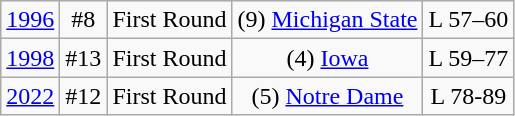<table class=wikitable style="text-align:center">
<tr>
<td><a href='#'>1996</a></td>
<td>#8</td>
<td>First Round</td>
<td>(9) <a href='#'>Michigan State</a></td>
<td>L 57–60</td>
</tr>
<tr>
<td><a href='#'>1998</a></td>
<td>#13</td>
<td>First Round</td>
<td>(4) <a href='#'>Iowa</a></td>
<td>L 59–77</td>
</tr>
<tr>
<td><a href='#'>2022</a></td>
<td>#12</td>
<td>First Round</td>
<td>(5) <a href='#'>Notre Dame</a></td>
<td>L 78-89</td>
</tr>
</table>
